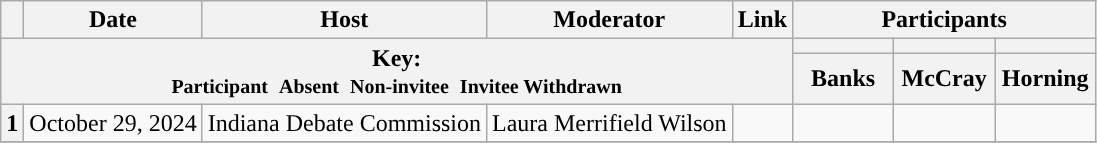<table class="wikitable" style="text-align:center;">
<tr>
<th scope="col"></th>
<th scope="col">Date</th>
<th scope="col">Host</th>
<th scope="col">Moderator</th>
<th scope="col">Link</th>
<th colspan="8" scope="col">Participants</th>
</tr>
<tr>
<th colspan="5" rowspan="2">Key:<br> <small>Participant </small>  <small>Absent </small>  <small>Non-invitee </small>  <small>Invitee  Withdrawn</small></th>
<th scope="col" style="background:"></th>
<th scope="col" style="background:"></th>
<th scope="col" style="background:"></th>
</tr>
<tr>
<th scope="col" style="width:60px;">Banks</th>
<th scope="col" style="width:60px;">McCray</th>
<th scope="col" style="width:60px;">Horning</th>
</tr>
<tr>
<th scope="row">1</th>
<td style="white-space:nowrap;">October 29, 2024</td>
<td style="white-space:nowrap;">Indiana Debate Commission</td>
<td style="white-space:nowrap;">Laura Merrifield Wilson</td>
<td style="white-space:nowrap;"></td>
<td></td>
<td></td>
<td></td>
</tr>
<tr>
</tr>
</table>
